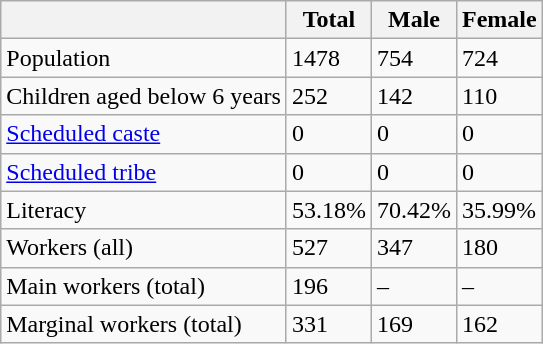<table class="wikitable sortable">
<tr>
<th></th>
<th>Total</th>
<th>Male</th>
<th>Female</th>
</tr>
<tr>
<td>Population</td>
<td>1478</td>
<td>754</td>
<td>724</td>
</tr>
<tr>
<td>Children aged below 6 years</td>
<td>252</td>
<td>142</td>
<td>110</td>
</tr>
<tr>
<td><a href='#'>Scheduled caste</a></td>
<td>0</td>
<td>0</td>
<td>0</td>
</tr>
<tr>
<td><a href='#'>Scheduled tribe</a></td>
<td>0</td>
<td>0</td>
<td>0</td>
</tr>
<tr>
<td>Literacy</td>
<td>53.18%</td>
<td>70.42%</td>
<td>35.99%</td>
</tr>
<tr>
<td>Workers (all)</td>
<td>527</td>
<td>347</td>
<td>180</td>
</tr>
<tr>
<td>Main workers (total)</td>
<td>196</td>
<td>–</td>
<td>–</td>
</tr>
<tr>
<td>Marginal workers (total)</td>
<td>331</td>
<td>169</td>
<td>162</td>
</tr>
</table>
